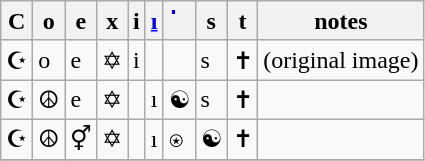<table class="wikitable">
<tr>
<th>C</th>
<th>o</th>
<th>e</th>
<th>x</th>
<th>i</th>
<th><a href='#'>ı</a></th>
<th><a href='#'>̇</a></th>
<th>s</th>
<th>t</th>
<th>notes</th>
</tr>
<tr>
<td>☪</td>
<td>o</td>
<td>e</td>
<td>✡</td>
<td>i</td>
<td></td>
<td></td>
<td>s</td>
<td>✝</td>
<td>(original image)</td>
</tr>
<tr>
<td>☪</td>
<td>☮</td>
<td>e</td>
<td>✡</td>
<td></td>
<td>ı</td>
<td>☯</td>
<td>s</td>
<td>✝</td>
<td></td>
</tr>
<tr>
<td>☪</td>
<td>☮</td>
<td>⚥</td>
<td>✡</td>
<td></td>
<td>ı</td>
<td>⍟</td>
<td>☯</td>
<td>✝</td>
<td></td>
</tr>
<tr>
</tr>
</table>
